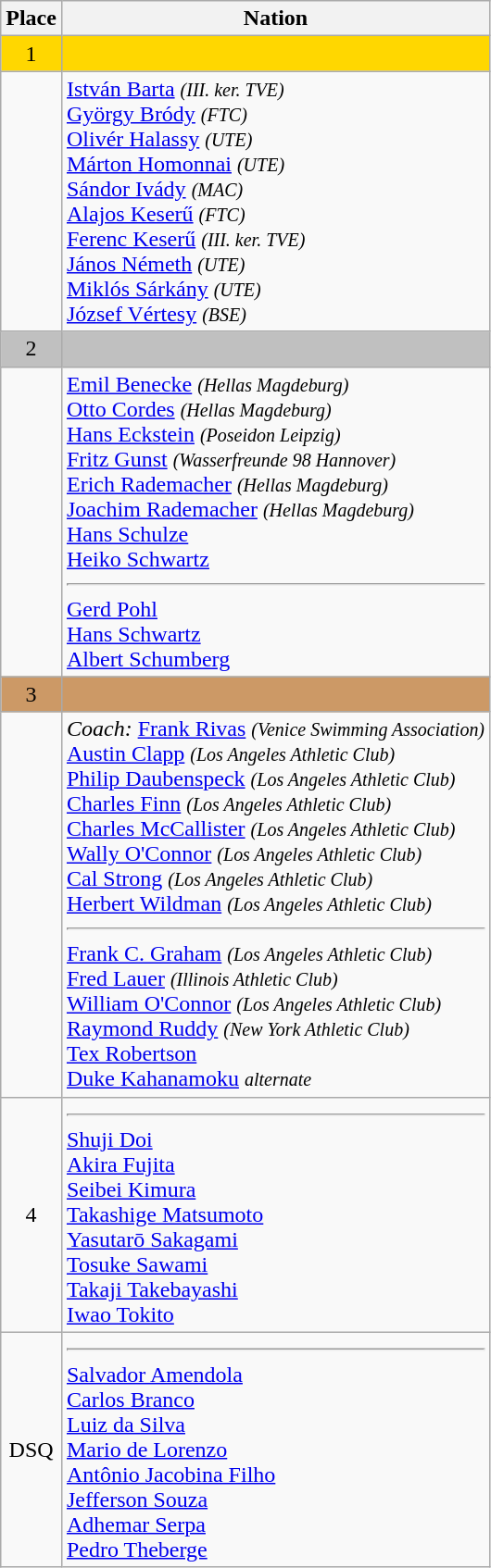<table class="wikitable">
<tr>
<th>Place</th>
<th>Nation</th>
</tr>
<tr align=center bgcolor=gold>
<td>1</td>
<td align=left></td>
</tr>
<tr>
<td></td>
<td align=left><a href='#'>István Barta</a> <small><em>(III. ker. TVE)</em></small><br><a href='#'>György Bródy</a> <small><em>(FTC)</em></small><br><a href='#'>Olivér Halassy</a> <small><em>(UTE)</em></small><br><a href='#'>Márton Homonnai</a> <small><em>(UTE)</em></small><br><a href='#'>Sándor Ivády</a> <small><em>(MAC)</em></small><br><a href='#'>Alajos Keserű</a> <small><em>(FTC)</em></small><br><a href='#'>Ferenc Keserű</a> <small><em>(III. ker. TVE)</em></small><br><a href='#'>János Németh</a> <small><em>(UTE)</em></small><br><a href='#'>Miklós Sárkány</a> <small><em>(UTE)</em></small><br><a href='#'>József Vértesy</a> <small><em>(BSE)</em></small><br></td>
</tr>
<tr align=center bgcolor=silver>
<td>2</td>
<td align=left></td>
</tr>
<tr>
<td></td>
<td align=left><a href='#'>Emil Benecke</a> <small><em>(Hellas Magdeburg)</em></small><br><a href='#'>Otto Cordes</a> <small><em>(Hellas Magdeburg)</em></small><br><a href='#'>Hans Eckstein</a> <small><em>(Poseidon Leipzig)</em></small><br><a href='#'>Fritz Gunst</a> <small><em>(Wasserfreunde 98 Hannover)</em></small><br><a href='#'>Erich Rademacher</a> <small><em>(Hellas Magdeburg)</em></small><br><a href='#'>Joachim Rademacher</a> <small><em>(Hellas Magdeburg)</em></small><br><a href='#'>Hans Schulze</a><br><a href='#'>Heiko Schwartz</a><hr><a href='#'>Gerd Pohl</a><br><a href='#'>Hans Schwartz</a><br><a href='#'>Albert Schumberg</a></td>
</tr>
<tr align=center bgcolor=cc9966>
<td>3</td>
<td align=left></td>
</tr>
<tr>
<td></td>
<td align=left><em>Coach:</em> <a href='#'>Frank Rivas</a> <small><em>(Venice Swimming Association)</em></small><br><a href='#'>Austin Clapp</a> <small><em>(Los Angeles Athletic Club)</em></small><br><a href='#'>Philip Daubenspeck</a> <small><em>(Los Angeles Athletic Club)</em></small><br><a href='#'>Charles Finn</a> <small><em>(Los Angeles Athletic Club)</em></small><br><a href='#'>Charles McCallister</a> <small><em>(Los Angeles Athletic Club)</em></small><br><a href='#'>Wally O'Connor</a> <small><em>(Los Angeles Athletic Club)</em></small><br><a href='#'>Cal Strong</a> <small><em>(Los Angeles Athletic Club)</em></small><br><a href='#'>Herbert Wildman</a> <small><em>(Los Angeles Athletic Club)</em></small><hr><a href='#'>Frank C. Graham</a> <small><em>(Los Angeles Athletic Club)</em></small><br><a href='#'>Fred Lauer</a> <small><em>(Illinois Athletic Club)</em></small><br><a href='#'>William O'Connor</a> <small><em>(Los Angeles Athletic Club)</em></small><br><a href='#'>Raymond Ruddy</a> <small><em>(New York Athletic Club)</em></small><br><a href='#'>Tex Robertson</a><br><a href='#'>Duke Kahanamoku</a> <small><em>alternate</em></small></td>
</tr>
<tr align=center>
<td>4</td>
<td align=left><hr><a href='#'>Shuji Doi</a><br><a href='#'>Akira Fujita</a><br><a href='#'>Seibei Kimura</a><br><a href='#'>Takashige Matsumoto</a><br><a href='#'>Yasutarō Sakagami</a><br><a href='#'>Tosuke Sawami</a><br><a href='#'>Takaji Takebayashi</a><br><a href='#'>Iwao Tokito</a></td>
</tr>
<tr align=center>
<td>DSQ</td>
<td align=left><hr><a href='#'>Salvador Amendola</a><br><a href='#'>Carlos Branco</a><br><a href='#'>Luiz da Silva</a><br><a href='#'>Mario de Lorenzo</a><br><a href='#'>Antônio Jacobina Filho</a><br><a href='#'>Jefferson Souza</a><br><a href='#'>Adhemar Serpa</a><br><a href='#'>Pedro Theberge</a></td>
</tr>
</table>
